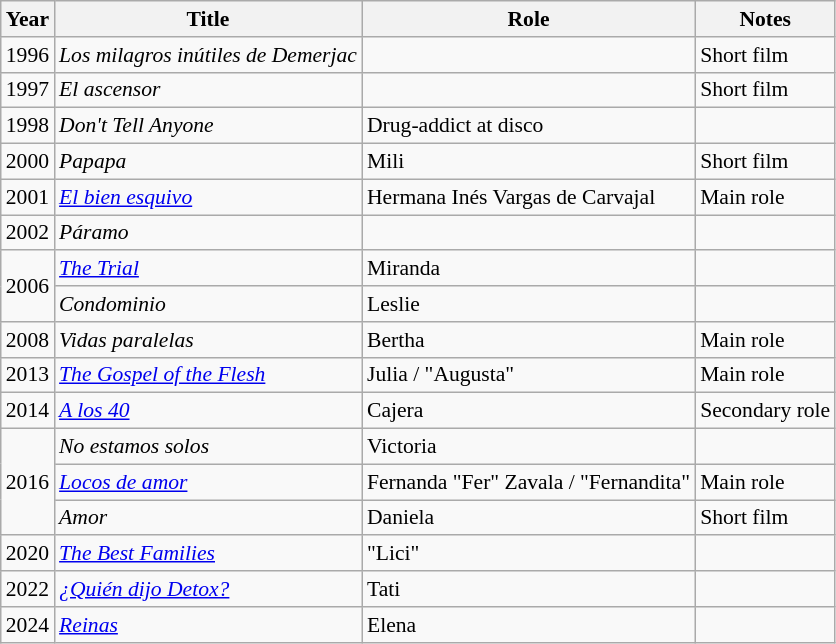<table class="wikitable" style="font-size:90%;">
<tr>
<th>Year</th>
<th>Title</th>
<th>Role</th>
<th>Notes</th>
</tr>
<tr>
<td>1996</td>
<td><em>Los milagros inútiles de Demerjac</em></td>
<td></td>
<td>Short film</td>
</tr>
<tr>
<td>1997</td>
<td><em>El ascensor</em></td>
<td></td>
<td>Short film</td>
</tr>
<tr>
<td>1998</td>
<td><em>Don't Tell Anyone</em></td>
<td>Drug-addict at disco</td>
<td></td>
</tr>
<tr>
<td>2000</td>
<td><em>Papapa</em></td>
<td>Mili</td>
<td>Short film</td>
</tr>
<tr>
<td>2001</td>
<td><em><a href='#'>El bien esquivo</a></em></td>
<td>Hermana Inés Vargas de Carvajal</td>
<td>Main role</td>
</tr>
<tr>
<td>2002</td>
<td><em>Páramo</em></td>
<td></td>
<td></td>
</tr>
<tr>
<td rowspan=2>2006</td>
<td><em><a href='#'>The Trial</a></em></td>
<td>Miranda</td>
<td></td>
</tr>
<tr>
<td><em>Condominio</em></td>
<td>Leslie</td>
<td></td>
</tr>
<tr>
<td>2008</td>
<td><em>Vidas paralelas</em></td>
<td>Bertha</td>
<td>Main role</td>
</tr>
<tr>
<td>2013</td>
<td><em><a href='#'>The Gospel of the Flesh</a></em></td>
<td>Julia / "Augusta"</td>
<td>Main role</td>
</tr>
<tr>
<td>2014</td>
<td><em><a href='#'>A los 40</a></em></td>
<td>Cajera</td>
<td>Secondary role</td>
</tr>
<tr>
<td rowspan="3">2016</td>
<td><em>No estamos solos</em></td>
<td>Victoria</td>
<td></td>
</tr>
<tr>
<td><em><a href='#'>Locos de amor</a></em></td>
<td>Fernanda "Fer" Zavala / "Fernandita"</td>
<td>Main role</td>
</tr>
<tr>
<td><em>Amor</em></td>
<td>Daniela</td>
<td>Short film</td>
</tr>
<tr>
<td>2020</td>
<td><em><a href='#'>The Best Families</a></em></td>
<td>"Lici"</td>
<td></td>
</tr>
<tr>
<td>2022</td>
<td><em><a href='#'>¿Quién dijo Detox?</a></em></td>
<td>Tati</td>
<td></td>
</tr>
<tr>
<td>2024</td>
<td><a href='#'><em>Reinas</em></a></td>
<td>Elena</td>
<td></td>
</tr>
</table>
